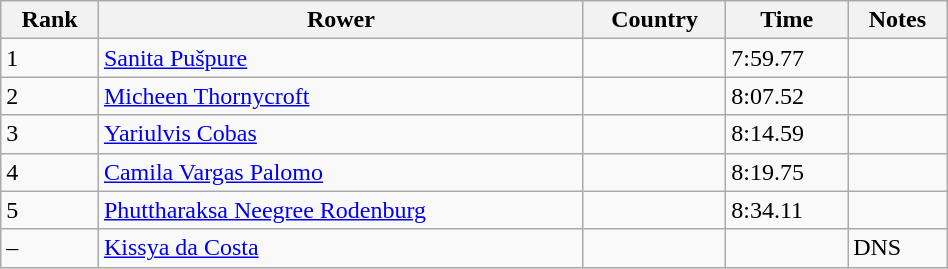<table class="wikitable sortable" width=50%>
<tr>
<th>Rank</th>
<th>Rower</th>
<th>Country</th>
<th>Time</th>
<th>Notes</th>
</tr>
<tr>
<td>1</td>
<td><a href='#'>Sanita Pušpure</a></td>
<td></td>
<td>7:59.77</td>
<td></td>
</tr>
<tr>
<td>2</td>
<td><a href='#'>Micheen Thornycroft</a></td>
<td></td>
<td>8:07.52</td>
<td></td>
</tr>
<tr>
<td>3</td>
<td><a href='#'>Yariulvis Cobas</a></td>
<td></td>
<td>8:14.59</td>
<td></td>
</tr>
<tr>
<td>4</td>
<td><a href='#'>Camila Vargas Palomo</a></td>
<td></td>
<td>8:19.75</td>
<td></td>
</tr>
<tr>
<td>5</td>
<td><a href='#'>Phuttharaksa Neegree Rodenburg</a></td>
<td></td>
<td>8:34.11</td>
<td></td>
</tr>
<tr>
<td>–</td>
<td><a href='#'>Kissya da Costa</a></td>
<td></td>
<td></td>
<td>DNS</td>
</tr>
</table>
